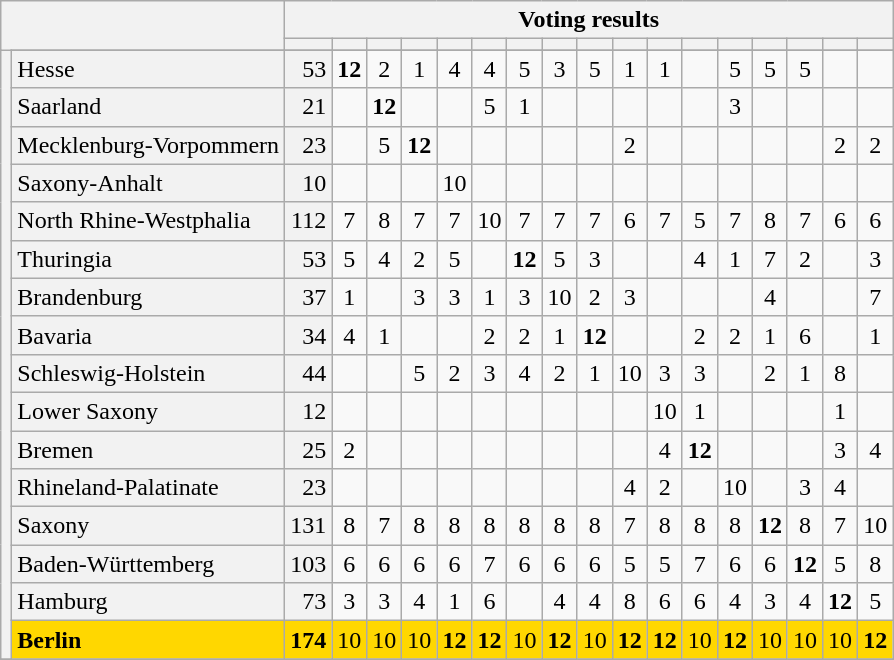<table class="wikitable" border="1" style="text-align:center;">
<tr>
<th colspan="2" rowspan="2"></th>
<th colspan="43">Voting results</th>
</tr>
<tr>
<th style="vertical-align: bottom;"></th>
<th style="vertical-align: bottom;"></th>
<th style="vertical-align: bottom;"></th>
<th style="vertical-align: bottom;"></th>
<th style="vertical-align: bottom;"></th>
<th style="vertical-align: bottom;"></th>
<th style="vertical-align: bottom;"></th>
<th style="vertical-align: bottom;"></th>
<th style="vertical-align: bottom;"></th>
<th style="vertical-align: bottom;"></th>
<th style="vertical-align: bottom;"></th>
<th style="vertical-align: bottom;"></th>
<th style="vertical-align: bottom;"></th>
<th style="vertical-align: bottom;"></th>
<th style="vertical-align: bottom;"></th>
<th style="vertical-align: bottom;"></th>
<th style="vertical-align: bottom;"></th>
</tr>
<tr>
<th rowspan="17"></th>
</tr>
<tr>
<td style="text-align:left; background:#f2f2f2;">Hesse</td>
<td style="text-align:right; background:#f2f2f2;">53</td>
<td><strong>12</strong></td>
<td>2</td>
<td>1</td>
<td>4</td>
<td>4</td>
<td>5</td>
<td>3</td>
<td>5</td>
<td>1</td>
<td>1</td>
<td></td>
<td>5</td>
<td>5</td>
<td>5</td>
<td></td>
<td></td>
</tr>
<tr>
<td style="text-align:left; background:#f2f2f2;">Saarland</td>
<td style="text-align:right; background:#f2f2f2;">21</td>
<td></td>
<td><strong>12</strong></td>
<td></td>
<td></td>
<td>5</td>
<td>1</td>
<td></td>
<td></td>
<td></td>
<td></td>
<td></td>
<td>3</td>
<td></td>
<td></td>
<td></td>
<td></td>
</tr>
<tr>
<td style="text-align:left; background:#f2f2f2;">Mecklenburg-Vorpommern</td>
<td style="text-align:right; background:#f2f2f2;">23</td>
<td></td>
<td>5</td>
<td><strong>12</strong></td>
<td></td>
<td></td>
<td></td>
<td></td>
<td></td>
<td>2</td>
<td></td>
<td></td>
<td></td>
<td></td>
<td></td>
<td>2</td>
<td>2</td>
</tr>
<tr>
<td style="text-align:left; background:#f2f2f2;">Saxony-Anhalt</td>
<td style="text-align:right; background:#f2f2f2;">10</td>
<td></td>
<td></td>
<td></td>
<td>10</td>
<td></td>
<td></td>
<td></td>
<td></td>
<td></td>
<td></td>
<td></td>
<td></td>
<td></td>
<td></td>
<td></td>
<td></td>
</tr>
<tr>
<td style="text-align:left; background:#f2f2f2;">North Rhine-Westphalia</td>
<td style="text-align:right; background:#f2f2f2;">112</td>
<td>7</td>
<td>8</td>
<td>7</td>
<td>7</td>
<td>10</td>
<td>7</td>
<td>7</td>
<td>7</td>
<td>6</td>
<td>7</td>
<td>5</td>
<td>7</td>
<td>8</td>
<td>7</td>
<td>6</td>
<td>6</td>
</tr>
<tr>
<td style="text-align:left; background:#f2f2f2;">Thuringia</td>
<td style="text-align:right; background:#f2f2f2;">53</td>
<td>5</td>
<td>4</td>
<td>2</td>
<td>5</td>
<td></td>
<td><strong>12</strong></td>
<td>5</td>
<td>3</td>
<td></td>
<td></td>
<td>4</td>
<td>1</td>
<td>7</td>
<td>2</td>
<td></td>
<td>3</td>
</tr>
<tr>
<td style="text-align:left; background:#f2f2f2;">Brandenburg</td>
<td style="text-align:right; background:#f2f2f2;">37</td>
<td>1</td>
<td></td>
<td>3</td>
<td>3</td>
<td>1</td>
<td>3</td>
<td>10</td>
<td>2</td>
<td>3</td>
<td></td>
<td></td>
<td></td>
<td>4</td>
<td></td>
<td></td>
<td>7</td>
</tr>
<tr>
<td style="text-align:left; background:#f2f2f2;">Bavaria</td>
<td style="text-align:right; background:#f2f2f2;">34</td>
<td>4</td>
<td>1</td>
<td></td>
<td></td>
<td>2</td>
<td>2</td>
<td>1</td>
<td><strong>12</strong></td>
<td></td>
<td></td>
<td>2</td>
<td>2</td>
<td>1</td>
<td>6</td>
<td></td>
<td>1</td>
</tr>
<tr>
<td style="text-align:left; background:#f2f2f2;">Schleswig-Holstein</td>
<td style="text-align:right; background:#f2f2f2;">44</td>
<td></td>
<td></td>
<td>5</td>
<td>2</td>
<td>3</td>
<td>4</td>
<td>2</td>
<td>1</td>
<td>10</td>
<td>3</td>
<td>3</td>
<td></td>
<td>2</td>
<td>1</td>
<td>8</td>
<td></td>
</tr>
<tr>
<td style="text-align:left; background:#f2f2f2;">Lower Saxony</td>
<td style="text-align:right; background:#f2f2f2;">12</td>
<td></td>
<td></td>
<td></td>
<td></td>
<td></td>
<td></td>
<td></td>
<td></td>
<td></td>
<td>10</td>
<td>1</td>
<td></td>
<td></td>
<td></td>
<td>1</td>
<td></td>
</tr>
<tr>
<td style="text-align:left; background:#f2f2f2;">Bremen</td>
<td style="text-align:right; background:#f2f2f2;">25</td>
<td>2</td>
<td></td>
<td></td>
<td></td>
<td></td>
<td></td>
<td></td>
<td></td>
<td></td>
<td>4</td>
<td><strong>12</strong></td>
<td></td>
<td></td>
<td></td>
<td>3</td>
<td>4</td>
</tr>
<tr>
<td style="text-align:left; background:#f2f2f2;;">Rhineland-Palatinate</td>
<td style="text-align:right; background:#f2f2f2;;">23</td>
<td></td>
<td></td>
<td></td>
<td></td>
<td></td>
<td></td>
<td></td>
<td></td>
<td>4</td>
<td>2</td>
<td></td>
<td>10</td>
<td></td>
<td>3</td>
<td>4</td>
<td></td>
</tr>
<tr>
<td style="text-align:left; background:#f2f2f2;">Saxony</td>
<td style="text-align:right; background:#f2f2f2;">131</td>
<td>8</td>
<td>7</td>
<td>8</td>
<td>8</td>
<td>8</td>
<td>8</td>
<td>8</td>
<td>8</td>
<td>7</td>
<td>8</td>
<td>8</td>
<td>8</td>
<td><strong>12</strong></td>
<td>8</td>
<td>7</td>
<td>10</td>
</tr>
<tr>
<td style="text-align:left; background:#f2f2f2;">Baden-Württemberg</td>
<td style="text-align:right; background:#f2f2f2;">103</td>
<td>6</td>
<td>6</td>
<td>6</td>
<td>6</td>
<td>7</td>
<td>6</td>
<td>6</td>
<td>6</td>
<td>5</td>
<td>5</td>
<td>7</td>
<td>6</td>
<td>6</td>
<td><strong>12</strong></td>
<td>5</td>
<td>8</td>
</tr>
<tr>
<td style="text-align:left; background:#f2f2f2;">Hamburg</td>
<td style="text-align:right; background:#f2f2f2;">73</td>
<td>3</td>
<td>3</td>
<td>4</td>
<td>1</td>
<td>6</td>
<td></td>
<td>4</td>
<td>4</td>
<td>8</td>
<td>6</td>
<td>6</td>
<td>4</td>
<td>3</td>
<td>4</td>
<td><strong>12</strong></td>
<td>5</td>
</tr>
<tr style="background: gold;">
<td style="text-align:left;"><strong>Berlin</strong></td>
<td style="text-align:right;"><strong>174</strong></td>
<td>10</td>
<td>10</td>
<td>10</td>
<td><strong>12</strong></td>
<td><strong>12</strong></td>
<td>10</td>
<td><strong>12</strong></td>
<td>10</td>
<td><strong>12</strong></td>
<td><strong>12</strong></td>
<td>10</td>
<td><strong>12</strong></td>
<td>10</td>
<td>10</td>
<td>10</td>
<td><strong>12</strong></td>
</tr>
<tr>
</tr>
</table>
